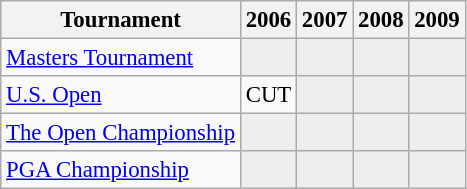<table class="wikitable" style="font-size:95%;text-align:center;">
<tr>
<th>Tournament</th>
<th>2006</th>
<th>2007</th>
<th>2008</th>
<th>2009</th>
</tr>
<tr>
<td align=left><a href='#'>Masters Tournament</a></td>
<td style="background:#eeeeee;"></td>
<td style="background:#eeeeee;"></td>
<td style="background:#eeeeee;"></td>
<td style="background:#eeeeee;"></td>
</tr>
<tr>
<td align=left><a href='#'>U.S. Open</a></td>
<td>CUT</td>
<td style="background:#eeeeee;"></td>
<td style="background:#eeeeee;"></td>
<td style="background:#eeeeee;"></td>
</tr>
<tr>
<td align=left><a href='#'>The Open Championship</a></td>
<td style="background:#eeeeee;"></td>
<td style="background:#eeeeee;"></td>
<td style="background:#eeeeee;"></td>
<td style="background:#eeeeee;"></td>
</tr>
<tr>
<td align=left><a href='#'>PGA Championship</a></td>
<td style="background:#eeeeee;"></td>
<td style="background:#eeeeee;"></td>
<td style="background:#eeeeee;"></td>
<td style="background:#eeeeee;"></td>
</tr>
</table>
